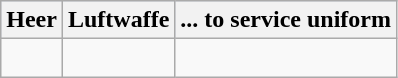<table class="wikitable centered">
<tr style="background-color:#CEDAF2">
<th>Heer</th>
<th>Luftwaffe</th>
<th>... to service uniform</th>
</tr>
<tr>
<td></td>
<td><br></td>
<td><br></td>
</tr>
</table>
